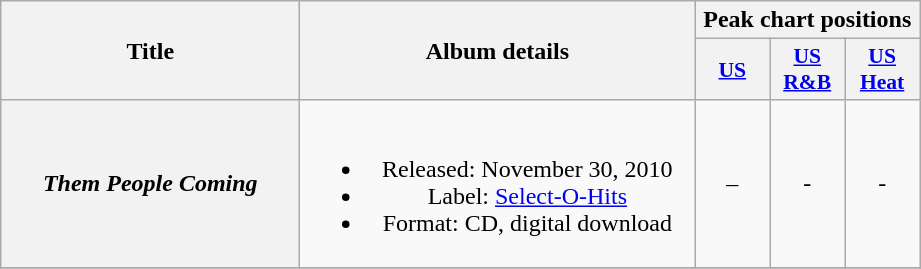<table class="wikitable plainrowheaders" style="text-align:center;">
<tr>
<th scope="col" rowspan="2" style="width:12em;">Title</th>
<th scope="col" rowspan="2" style="width:16em;">Album details</th>
<th scope="col" colspan="3">Peak chart positions</th>
</tr>
<tr>
<th scope="col" style="width:3em;font-size:90%;"><a href='#'>US</a></th>
<th scope="col" style="width:3em;font-size:90%;"><a href='#'>US R&B</a></th>
<th scope="col" style="width:3em;font-size:90%;"><a href='#'>US Heat</a></th>
</tr>
<tr>
<th scope="row"><em>Them People Coming</em></th>
<td><br><ul><li>Released: November 30, 2010</li><li>Label: <a href='#'>Select-O-Hits</a></li><li>Format: CD, digital download</li></ul></td>
<td>–</td>
<td>-</td>
<td>-</td>
</tr>
<tr>
</tr>
</table>
